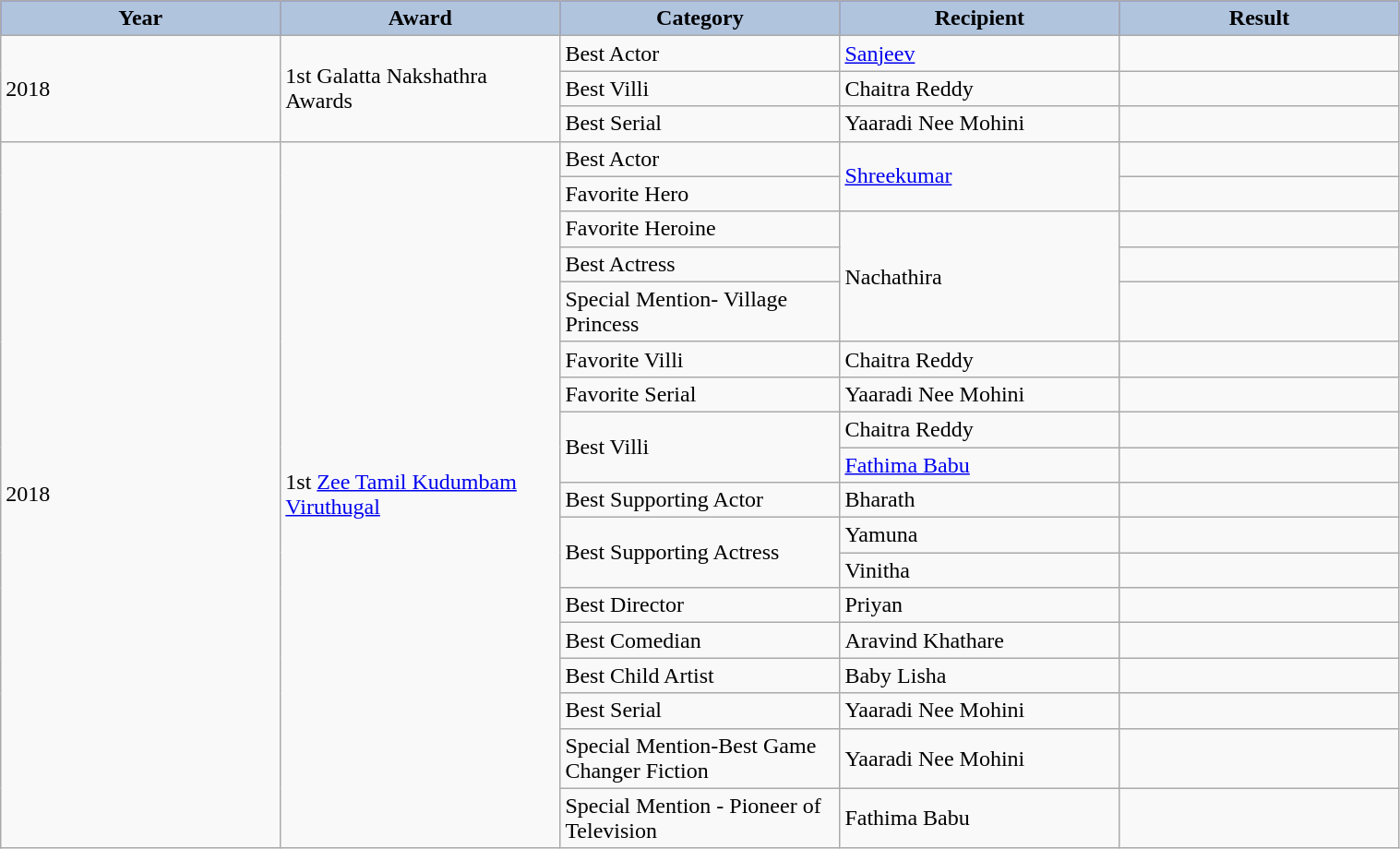<table class="wikitable" width="80%">
<tr bgcolor="blue">
<th style="width:100pt; background:LightSteelBlue;">Year</th>
<th style="width:100pt; background:LightSteelBlue;">Award</th>
<th style="width:100pt; background:LightSteelBlue;">Category</th>
<th style="width:100pt; background:LightSteelBlue;">Recipient</th>
<th style="width:100pt; background:LightSteelBlue;">Result</th>
</tr>
<tr>
<td rowspan="3">2018</td>
<td rowspan="3">1st Galatta Nakshathra Awards</td>
<td>Best Actor</td>
<td><a href='#'>Sanjeev</a></td>
<td></td>
</tr>
<tr>
<td>Best Villi</td>
<td>Chaitra Reddy</td>
<td></td>
</tr>
<tr>
<td>Best Serial</td>
<td>Yaaradi Nee Mohini</td>
<td></td>
</tr>
<tr>
<td rowspan="18">2018</td>
<td rowspan="18">1st <a href='#'>Zee Tamil Kudumbam Viruthugal</a></td>
<td>Best Actor</td>
<td rowspan="2"><a href='#'>Shreekumar</a></td>
<td></td>
</tr>
<tr>
<td>Favorite Hero</td>
<td></td>
</tr>
<tr>
<td>Favorite Heroine</td>
<td rowspan="3">Nachathira</td>
<td></td>
</tr>
<tr>
<td>Best Actress</td>
<td></td>
</tr>
<tr>
<td>Special Mention- Village Princess</td>
<td></td>
</tr>
<tr>
<td>Favorite Villi</td>
<td>Chaitra Reddy</td>
<td></td>
</tr>
<tr>
<td>Favorite Serial</td>
<td>Yaaradi Nee Mohini</td>
<td></td>
</tr>
<tr>
<td rowspan="2">Best Villi</td>
<td>Chaitra Reddy</td>
<td></td>
</tr>
<tr>
<td><a href='#'>Fathima Babu</a></td>
<td></td>
</tr>
<tr>
<td>Best Supporting Actor</td>
<td>Bharath</td>
<td></td>
</tr>
<tr>
<td rowspan="2">Best Supporting Actress</td>
<td>Yamuna</td>
<td></td>
</tr>
<tr>
<td>Vinitha</td>
<td></td>
</tr>
<tr>
<td>Best Director</td>
<td>Priyan</td>
<td></td>
</tr>
<tr>
<td>Best Comedian</td>
<td>Aravind Khathare</td>
<td></td>
</tr>
<tr>
<td>Best Child Artist</td>
<td>Baby Lisha</td>
<td></td>
</tr>
<tr>
<td>Best Serial</td>
<td>Yaaradi Nee Mohini</td>
<td></td>
</tr>
<tr>
<td>Special Mention-Best Game Changer Fiction</td>
<td>Yaaradi Nee Mohini</td>
<td></td>
</tr>
<tr>
<td>Special Mention - Pioneer of Television</td>
<td>Fathima Babu</td>
<td></td>
</tr>
</table>
